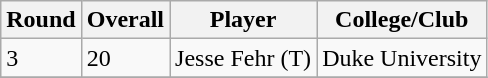<table class="wikitable">
<tr>
<th>Round</th>
<th>Overall</th>
<th>Player</th>
<th>College/Club</th>
</tr>
<tr>
<td>3</td>
<td>20</td>
<td>Jesse Fehr (T)</td>
<td>Duke University </td>
</tr>
<tr>
</tr>
</table>
